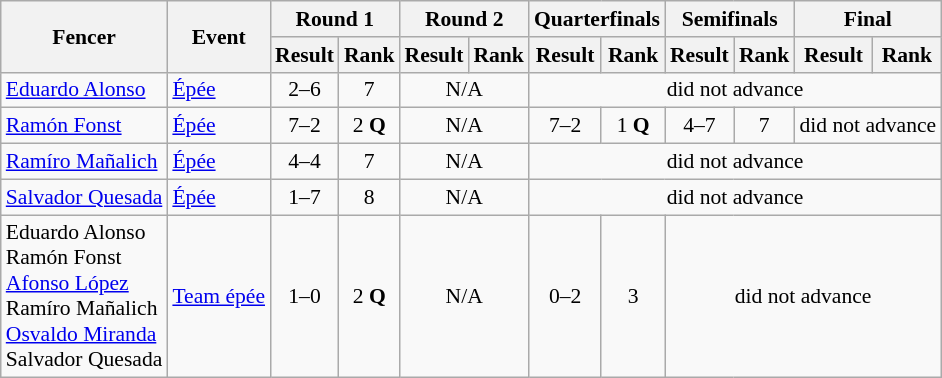<table class=wikitable style="font-size:90%">
<tr>
<th rowspan=2>Fencer</th>
<th rowspan=2>Event</th>
<th colspan=2>Round 1</th>
<th colspan=2>Round 2</th>
<th colspan=2>Quarterfinals</th>
<th colspan=2>Semifinals</th>
<th colspan=2>Final</th>
</tr>
<tr>
<th>Result</th>
<th>Rank</th>
<th>Result</th>
<th>Rank</th>
<th>Result</th>
<th>Rank</th>
<th>Result</th>
<th>Rank</th>
<th>Result</th>
<th>Rank</th>
</tr>
<tr>
<td><a href='#'>Eduardo Alonso</a></td>
<td><a href='#'>Épée</a></td>
<td align=center>2–6</td>
<td align=center>7</td>
<td align=center colspan=2>N/A</td>
<td align=center colspan=6>did not advance</td>
</tr>
<tr>
<td><a href='#'>Ramón Fonst</a></td>
<td><a href='#'>Épée</a></td>
<td align=center>7–2</td>
<td align=center>2 <strong>Q</strong></td>
<td align=center colspan=2>N/A</td>
<td align=center>7–2</td>
<td align=center>1 <strong>Q</strong></td>
<td align=center>4–7</td>
<td align=center>7</td>
<td align=center colspan=2>did not advance</td>
</tr>
<tr>
<td><a href='#'>Ramíro Mañalich</a></td>
<td><a href='#'>Épée</a></td>
<td align=center>4–4</td>
<td align=center>7</td>
<td align=center colspan=2>N/A</td>
<td align=center colspan=6>did not advance</td>
</tr>
<tr>
<td><a href='#'>Salvador Quesada</a></td>
<td><a href='#'>Épée</a></td>
<td align=center>1–7</td>
<td align=center>8</td>
<td align=center colspan=2>N/A</td>
<td align=center colspan=6>did not advance</td>
</tr>
<tr>
<td>Eduardo Alonso <br> Ramón Fonst <br> <a href='#'>Afonso López</a> <br> Ramíro Mañalich <br> <a href='#'>Osvaldo Miranda</a> <br> Salvador Quesada</td>
<td><a href='#'>Team épée</a></td>
<td align=center>1–0</td>
<td align=center>2 <strong>Q</strong></td>
<td align=center colspan=2>N/A</td>
<td align=center>0–2</td>
<td align=center>3</td>
<td align=center colspan=4>did not advance</td>
</tr>
</table>
